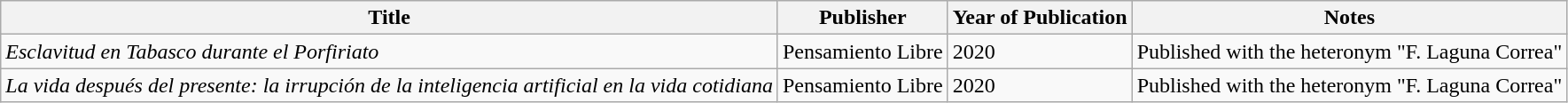<table class="wikitable">
<tr>
<th>Title</th>
<th>Publisher</th>
<th>Year of Publication</th>
<th>Notes</th>
</tr>
<tr>
<td><em>Esclavitud en Tabasco durante el Porfiriato</em></td>
<td>Pensamiento Libre</td>
<td>2020</td>
<td>Published with the heteronym "F. Laguna Correa"</td>
</tr>
<tr>
<td><em>La vida después del presente: la irrupción de la inteligencia artificial en la vida cotidiana</em></td>
<td>Pensamiento Libre</td>
<td>2020</td>
<td>Published with the heteronym "F. Laguna Correa"</td>
</tr>
</table>
